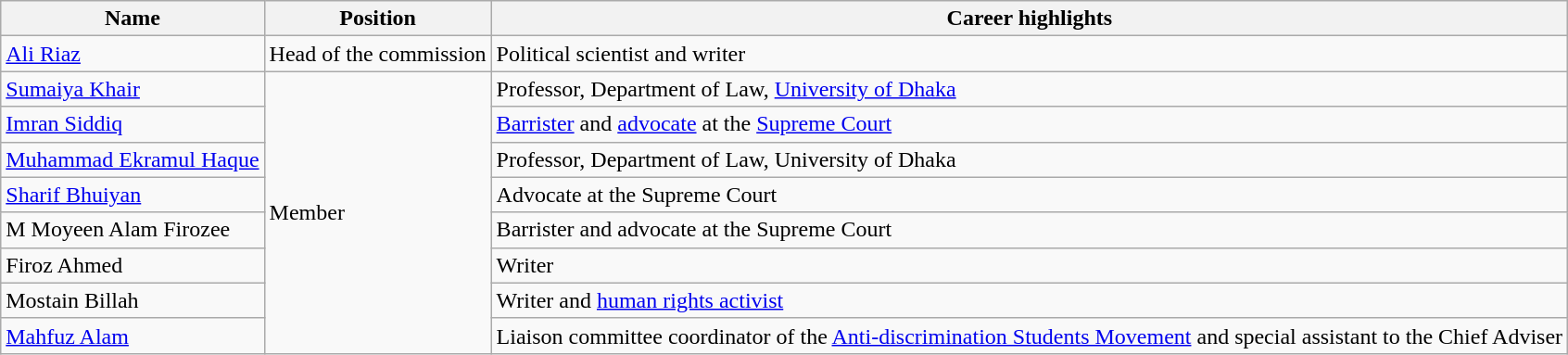<table class="wikitable">
<tr>
<th>Name</th>
<th>Position</th>
<th>Career highlights</th>
</tr>
<tr>
<td><a href='#'>Ali Riaz</a></td>
<td>Head of the commission</td>
<td>Political scientist and writer</td>
</tr>
<tr>
<td><a href='#'>Sumaiya Khair</a></td>
<td rowspan="8">Member</td>
<td>Professor, Department of Law, <a href='#'>University of Dhaka</a></td>
</tr>
<tr>
<td><a href='#'>Imran Siddiq</a></td>
<td><a href='#'>Barrister</a> and <a href='#'>advocate</a> at the <a href='#'>Supreme Court</a></td>
</tr>
<tr>
<td><a href='#'>Muhammad Ekramul Haque</a></td>
<td>Professor, Department of Law, University of Dhaka</td>
</tr>
<tr>
<td><a href='#'>Sharif Bhuiyan</a></td>
<td>Advocate at the Supreme Court</td>
</tr>
<tr>
<td>M Moyeen Alam Firozee</td>
<td>Barrister and advocate at the Supreme Court</td>
</tr>
<tr>
<td>Firoz Ahmed</td>
<td>Writer</td>
</tr>
<tr>
<td>Mostain Billah</td>
<td>Writer and <a href='#'>human rights activist</a></td>
</tr>
<tr>
<td><a href='#'>Mahfuz Alam</a></td>
<td>Liaison committee coordinator of the <a href='#'>Anti-discrimination Students Movement</a> and special assistant to the Chief Adviser</td>
</tr>
</table>
